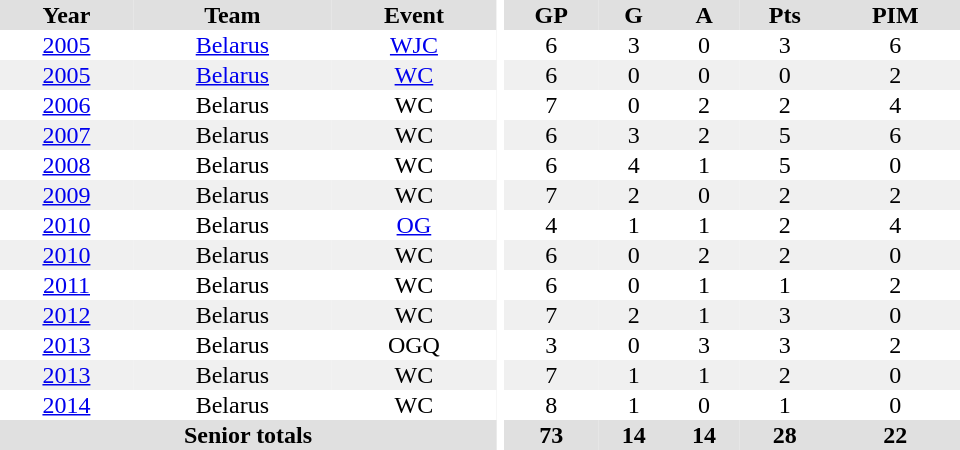<table border="0" cellpadding="1" cellspacing="0" ID="Table3" style="text-align:center; width:40em">
<tr bgcolor="#e0e0e0">
<th>Year</th>
<th>Team</th>
<th>Event</th>
<th rowspan="102" bgcolor="#ffffff"></th>
<th>GP</th>
<th>G</th>
<th>A</th>
<th>Pts</th>
<th>PIM</th>
</tr>
<tr>
<td><a href='#'>2005</a></td>
<td><a href='#'>Belarus</a></td>
<td><a href='#'>WJC</a></td>
<td>6</td>
<td>3</td>
<td>0</td>
<td>3</td>
<td>6</td>
</tr>
<tr bgcolor="#f0f0f0">
<td><a href='#'>2005</a></td>
<td><a href='#'>Belarus</a></td>
<td><a href='#'>WC</a></td>
<td>6</td>
<td>0</td>
<td>0</td>
<td>0</td>
<td>2</td>
</tr>
<tr>
<td><a href='#'>2006</a></td>
<td>Belarus</td>
<td>WC</td>
<td>7</td>
<td>0</td>
<td>2</td>
<td>2</td>
<td>4</td>
</tr>
<tr bgcolor="#f0f0f0">
<td><a href='#'>2007</a></td>
<td>Belarus</td>
<td>WC</td>
<td>6</td>
<td>3</td>
<td>2</td>
<td>5</td>
<td>6</td>
</tr>
<tr>
<td><a href='#'>2008</a></td>
<td>Belarus</td>
<td>WC</td>
<td>6</td>
<td>4</td>
<td>1</td>
<td>5</td>
<td>0</td>
</tr>
<tr bgcolor="#f0f0f0">
<td><a href='#'>2009</a></td>
<td>Belarus</td>
<td>WC</td>
<td>7</td>
<td>2</td>
<td>0</td>
<td>2</td>
<td>2</td>
</tr>
<tr>
<td><a href='#'>2010</a></td>
<td>Belarus</td>
<td><a href='#'>OG</a></td>
<td>4</td>
<td>1</td>
<td>1</td>
<td>2</td>
<td>4</td>
</tr>
<tr bgcolor="#f0f0f0">
<td><a href='#'>2010</a></td>
<td>Belarus</td>
<td>WC</td>
<td>6</td>
<td>0</td>
<td>2</td>
<td>2</td>
<td>0</td>
</tr>
<tr>
<td><a href='#'>2011</a></td>
<td>Belarus</td>
<td>WC</td>
<td>6</td>
<td>0</td>
<td>1</td>
<td>1</td>
<td>2</td>
</tr>
<tr bgcolor="#f0f0f0">
<td><a href='#'>2012</a></td>
<td>Belarus</td>
<td>WC</td>
<td>7</td>
<td>2</td>
<td>1</td>
<td>3</td>
<td>0</td>
</tr>
<tr>
<td><a href='#'>2013</a></td>
<td>Belarus</td>
<td>OGQ</td>
<td>3</td>
<td>0</td>
<td>3</td>
<td>3</td>
<td>2</td>
</tr>
<tr bgcolor="#f0f0f0">
<td><a href='#'>2013</a></td>
<td>Belarus</td>
<td>WC</td>
<td>7</td>
<td>1</td>
<td>1</td>
<td>2</td>
<td>0</td>
</tr>
<tr>
<td><a href='#'>2014</a></td>
<td>Belarus</td>
<td>WC</td>
<td>8</td>
<td>1</td>
<td>0</td>
<td>1</td>
<td>0</td>
</tr>
<tr bgcolor="#e0e0e0">
<th colspan="3">Senior totals</th>
<th>73</th>
<th>14</th>
<th>14</th>
<th>28</th>
<th>22</th>
</tr>
</table>
